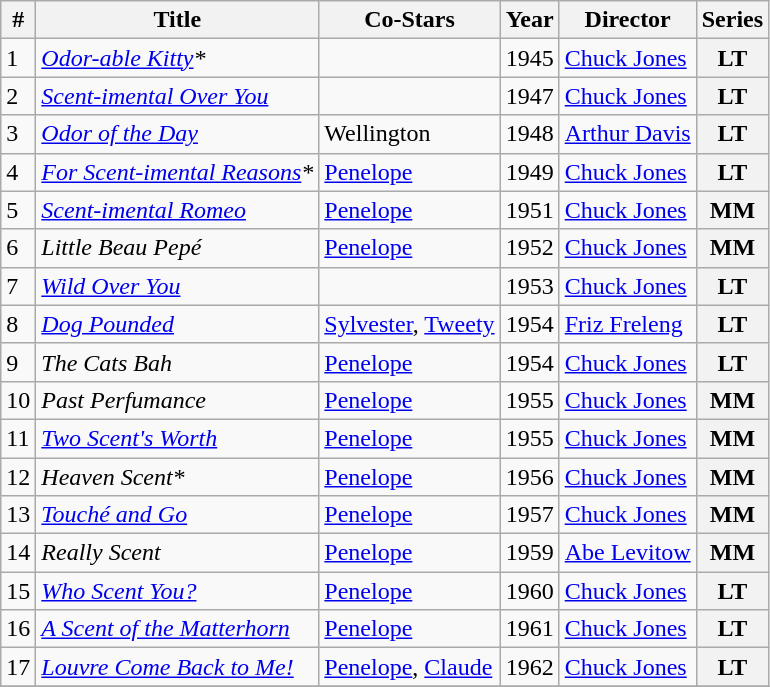<table class="wikitable sortable">
<tr>
<th>#</th>
<th>Title</th>
<th>Co-Stars</th>
<th>Year</th>
<th>Director</th>
<th>Series</th>
</tr>
<tr>
<td>1</td>
<td><em><a href='#'>Odor-able Kitty</a>*</em></td>
<td></td>
<td>1945</td>
<td><a href='#'>Chuck Jones</a></td>
<th>LT</th>
</tr>
<tr>
<td>2</td>
<td><em><a href='#'>Scent-imental Over You</a></em></td>
<td></td>
<td>1947</td>
<td><a href='#'>Chuck Jones</a></td>
<th>LT</th>
</tr>
<tr>
<td>3</td>
<td><em><a href='#'>Odor of the Day</a></em></td>
<td>Wellington</td>
<td>1948</td>
<td><a href='#'>Arthur Davis</a></td>
<th>LT</th>
</tr>
<tr>
<td>4</td>
<td><em><a href='#'>For Scent-imental Reasons</a>*</em></td>
<td><a href='#'>Penelope</a></td>
<td>1949</td>
<td><a href='#'>Chuck Jones</a></td>
<th>LT</th>
</tr>
<tr>
<td>5</td>
<td><em><a href='#'>Scent-imental Romeo</a></em></td>
<td><a href='#'>Penelope</a></td>
<td>1951</td>
<td><a href='#'>Chuck Jones</a></td>
<th>MM</th>
</tr>
<tr>
<td>6</td>
<td><em>Little Beau Pepé</em></td>
<td><a href='#'>Penelope</a></td>
<td>1952</td>
<td><a href='#'>Chuck Jones</a></td>
<th>MM</th>
</tr>
<tr>
<td>7</td>
<td><em><a href='#'>Wild Over You</a></em></td>
<td></td>
<td>1953</td>
<td><a href='#'>Chuck Jones</a></td>
<th>LT</th>
</tr>
<tr>
<td>8</td>
<td><em><a href='#'>Dog Pounded</a></em></td>
<td><a href='#'>Sylvester</a>, <a href='#'>Tweety</a></td>
<td>1954</td>
<td><a href='#'>Friz Freleng</a></td>
<th>LT</th>
</tr>
<tr>
<td>9</td>
<td><em>The Cats Bah</em></td>
<td><a href='#'>Penelope</a></td>
<td>1954</td>
<td><a href='#'>Chuck Jones</a></td>
<th>LT</th>
</tr>
<tr>
<td>10</td>
<td><em>Past Perfumance</em></td>
<td><a href='#'>Penelope</a></td>
<td>1955</td>
<td><a href='#'>Chuck Jones</a></td>
<th>MM</th>
</tr>
<tr>
<td>11</td>
<td><em><a href='#'>Two Scent's Worth</a></em></td>
<td><a href='#'>Penelope</a></td>
<td>1955</td>
<td><a href='#'>Chuck Jones</a></td>
<th>MM</th>
</tr>
<tr>
<td>12</td>
<td><em>Heaven Scent*</em></td>
<td><a href='#'>Penelope</a></td>
<td>1956</td>
<td><a href='#'>Chuck Jones</a></td>
<th>MM</th>
</tr>
<tr>
<td>13</td>
<td><em><a href='#'>Touché and Go</a></em></td>
<td><a href='#'>Penelope</a></td>
<td>1957</td>
<td><a href='#'>Chuck Jones</a></td>
<th>MM</th>
</tr>
<tr>
<td>14</td>
<td><em>Really Scent</em></td>
<td><a href='#'>Penelope</a></td>
<td>1959</td>
<td><a href='#'>Abe Levitow</a></td>
<th>MM</th>
</tr>
<tr>
<td>15</td>
<td><em><a href='#'>Who Scent You?</a></em></td>
<td><a href='#'>Penelope</a></td>
<td>1960</td>
<td><a href='#'>Chuck Jones</a></td>
<th>LT</th>
</tr>
<tr>
<td>16</td>
<td><em><a href='#'>A Scent of the Matterhorn</a></em></td>
<td><a href='#'>Penelope</a></td>
<td>1961</td>
<td><a href='#'>Chuck Jones</a></td>
<th>LT</th>
</tr>
<tr>
<td>17</td>
<td><em><a href='#'>Louvre Come Back to Me!</a></em></td>
<td><a href='#'>Penelope</a>, <a href='#'>Claude</a></td>
<td>1962</td>
<td><a href='#'>Chuck Jones</a></td>
<th>LT</th>
</tr>
<tr>
</tr>
</table>
